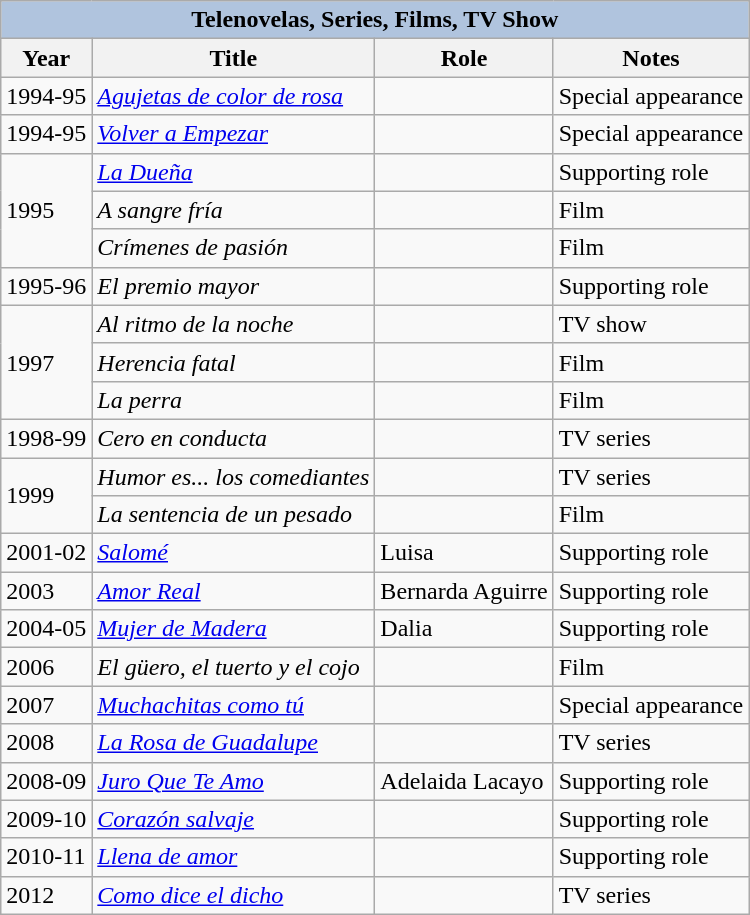<table class="wikitable">
<tr>
<th colspan="5" style="background:LightSteelBlue;">Telenovelas, Series, Films, TV Show</th>
</tr>
<tr>
<th>Year</th>
<th>Title</th>
<th>Role</th>
<th>Notes</th>
</tr>
<tr>
<td>1994-95</td>
<td><em><a href='#'>Agujetas de color de rosa</a></em></td>
<td></td>
<td>Special appearance</td>
</tr>
<tr>
<td>1994-95</td>
<td><em><a href='#'>Volver a Empezar</a></em></td>
<td></td>
<td>Special appearance</td>
</tr>
<tr>
<td rowspan=3>1995</td>
<td><em><a href='#'>La Dueña</a></em></td>
<td></td>
<td>Supporting role</td>
</tr>
<tr>
<td><em>A sangre fría</em></td>
<td></td>
<td>Film</td>
</tr>
<tr>
<td><em>Crímenes de pasión</em></td>
<td></td>
<td>Film</td>
</tr>
<tr>
<td>1995-96</td>
<td><em>El premio mayor</em></td>
<td></td>
<td>Supporting role</td>
</tr>
<tr>
<td rowspan=3>1997</td>
<td><em>Al ritmo de la noche</em></td>
<td></td>
<td>TV show</td>
</tr>
<tr>
<td><em>Herencia fatal</em></td>
<td></td>
<td>Film</td>
</tr>
<tr>
<td><em>La perra</em></td>
<td></td>
<td>Film</td>
</tr>
<tr>
<td>1998-99</td>
<td><em>Cero en conducta</em></td>
<td></td>
<td>TV series</td>
</tr>
<tr>
<td rowspan=2>1999</td>
<td><em>Humor es... los comediantes</em></td>
<td></td>
<td>TV series</td>
</tr>
<tr>
<td><em>La sentencia de un pesado</em></td>
<td></td>
<td>Film</td>
</tr>
<tr>
<td>2001-02</td>
<td><em><a href='#'>Salomé</a></em></td>
<td>Luisa</td>
<td>Supporting role</td>
</tr>
<tr>
<td>2003</td>
<td><em><a href='#'>Amor Real</a></em></td>
<td>Bernarda Aguirre</td>
<td>Supporting role</td>
</tr>
<tr>
<td>2004-05</td>
<td><em><a href='#'>Mujer de Madera</a></em></td>
<td>Dalia</td>
<td>Supporting role</td>
</tr>
<tr>
<td>2006</td>
<td><em>El güero, el tuerto y el cojo</em></td>
<td></td>
<td>Film</td>
</tr>
<tr>
<td>2007</td>
<td><em><a href='#'>Muchachitas como tú</a></em></td>
<td></td>
<td>Special appearance</td>
</tr>
<tr>
<td>2008</td>
<td><em><a href='#'>La Rosa de Guadalupe</a></em></td>
<td></td>
<td>TV series</td>
</tr>
<tr>
<td>2008-09</td>
<td><em><a href='#'>Juro Que Te Amo</a></em></td>
<td>Adelaida Lacayo</td>
<td>Supporting role</td>
</tr>
<tr>
<td>2009-10</td>
<td><em><a href='#'>Corazón salvaje</a></em></td>
<td></td>
<td>Supporting role</td>
</tr>
<tr>
<td>2010-11</td>
<td><em><a href='#'>Llena de amor</a></em></td>
<td></td>
<td>Supporting role</td>
</tr>
<tr>
<td>2012</td>
<td><em><a href='#'>Como dice el dicho</a></em></td>
<td></td>
<td>TV series</td>
</tr>
</table>
